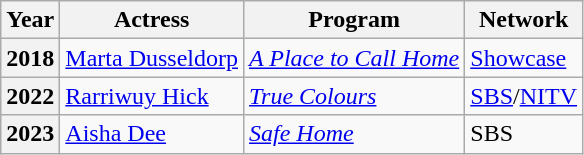<table class="wikitable plainrowheaders">
<tr>
<th>Year</th>
<th>Actress</th>
<th>Program</th>
<th>Network</th>
</tr>
<tr>
<th scope="row">2018</th>
<td><a href='#'>Marta Dusseldorp</a></td>
<td><em><a href='#'>A Place to Call Home</a></em></td>
<td><a href='#'>Showcase</a></td>
</tr>
<tr>
<th scope="row">2022</th>
<td><a href='#'>Rarriwuy Hick</a></td>
<td><em><a href='#'>True Colours</a></em></td>
<td><a href='#'>SBS</a>/<a href='#'>NITV</a></td>
</tr>
<tr>
<th scope="row">2023</th>
<td><a href='#'>Aisha Dee</a></td>
<td><em><a href='#'>Safe Home</a></em></td>
<td>SBS</td>
</tr>
</table>
